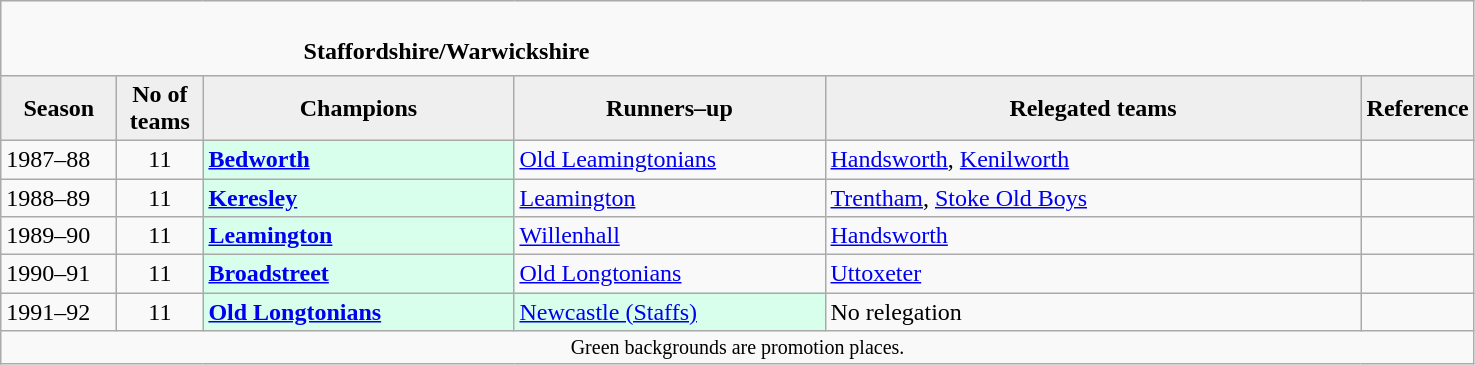<table class="wikitable" style="text-align: left;">
<tr>
<td colspan="11" cellpadding="0" cellspacing="0"><br><table border="0" style="width:100%;" cellpadding="0" cellspacing="0">
<tr>
<td style="width:20%; border:0;"></td>
<td style="border:0;"><strong>Staffordshire/Warwickshire</strong></td>
<td style="width:20%; border:0;"></td>
</tr>
</table>
</td>
</tr>
<tr>
<th style="background:#efefef; width:70px;">Season</th>
<th style="background:#efefef; width:50px;">No of teams</th>
<th style="background:#efefef; width:200px;">Champions</th>
<th style="background:#efefef; width:200px;">Runners–up</th>
<th style="background:#efefef; width:350px;">Relegated teams</th>
<th style="background:#efefef; width:50px;">Reference</th>
</tr>
<tr align=left>
<td>1987–88</td>
<td style="text-align: center;">11</td>
<td style="background:#d8ffeb;"><strong><a href='#'>Bedworth</a></strong></td>
<td><a href='#'>Old Leamingtonians</a></td>
<td><a href='#'>Handsworth</a>, <a href='#'>Kenilworth</a></td>
<td></td>
</tr>
<tr>
<td>1988–89</td>
<td style="text-align: center;">11</td>
<td style="background:#d8ffeb;"><strong><a href='#'>Keresley</a></strong></td>
<td><a href='#'>Leamington</a></td>
<td><a href='#'>Trentham</a>, <a href='#'>Stoke Old Boys</a></td>
<td></td>
</tr>
<tr>
<td>1989–90</td>
<td style="text-align: center;">11</td>
<td style="background:#d8ffeb;"><strong><a href='#'>Leamington</a></strong></td>
<td><a href='#'>Willenhall</a></td>
<td><a href='#'>Handsworth</a></td>
<td></td>
</tr>
<tr>
<td>1990–91</td>
<td style="text-align: center;">11</td>
<td style="background:#d8ffeb;"><strong><a href='#'>Broadstreet</a></strong></td>
<td><a href='#'>Old Longtonians</a></td>
<td><a href='#'>Uttoxeter</a></td>
<td></td>
</tr>
<tr>
<td>1991–92</td>
<td style="text-align: center;">11</td>
<td style="background:#d8ffeb;"><strong><a href='#'>Old Longtonians</a></strong></td>
<td style="background:#d8ffeb;"><a href='#'>Newcastle (Staffs)</a></td>
<td>No relegation</td>
<td></td>
</tr>
<tr>
<td colspan="15"  style="border:0; font-size:smaller; text-align:center;">Green backgrounds are promotion places.</td>
</tr>
</table>
